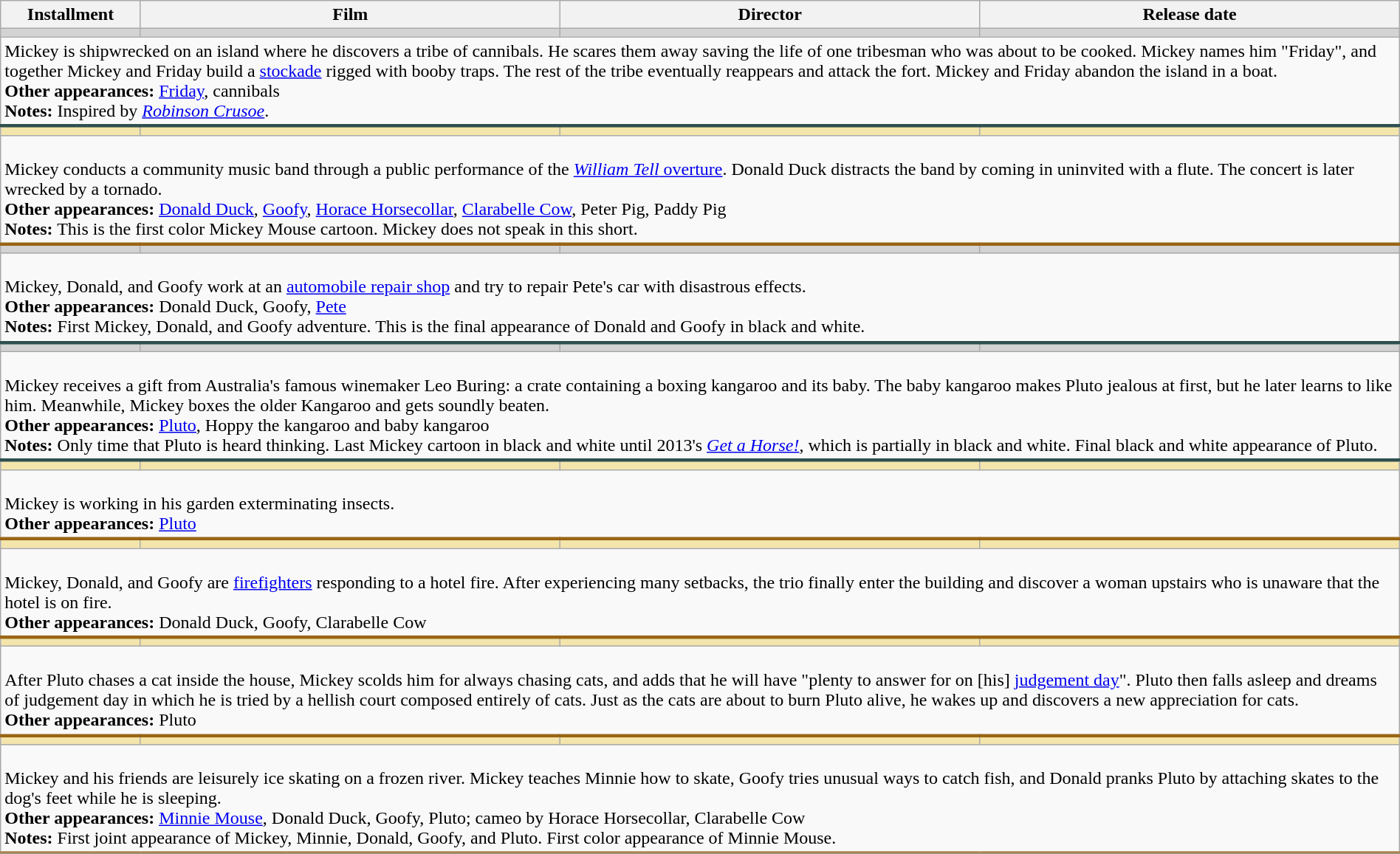<table class="wikitable sortable" width="100%">
<tr>
<th width="10%">Installment</th>
<th width="30%">Film</th>
<th width="30%">Director</th>
<th width="30%">Release date</th>
</tr>
<tr>
<td style="background-color: #D3D3D3"></td>
<td style="background-color: #D3D3D3"></td>
<td style="background-color: #D3D3D3"></td>
<td style="background-color: #D3D3D3"></td>
</tr>
<tr class="expand-child" style="border-bottom: 3px solid #2F4F4F;">
<td colspan="4">Mickey is shipwrecked on an island where he discovers a tribe of cannibals. He scares them away saving the life of one tribesman who was about to be cooked. Mickey names him "Friday", and together Mickey and Friday build a <a href='#'>stockade</a> rigged with booby traps. The rest of the tribe eventually reappears and attack the fort. Mickey and Friday abandon the island in a boat.<br><strong>Other appearances:</strong> <a href='#'>Friday</a>, cannibals<br><strong>Notes:</strong> Inspired by <em><a href='#'>Robinson Crusoe</a></em>.</td>
</tr>
<tr>
<td style="background-color: #F3E5AB"></td>
<td style="background-color: #F3E5AB"></td>
<td style="background-color: #F3E5AB"></td>
<td style="background-color: #F3E5AB"></td>
</tr>
<tr class="expand-child" style="border-bottom: 3px solid #996515;">
<td colspan="4"><br>Mickey conducts a community music band through a public performance of the <a href='#'><em>William Tell</em> overture</a>. Donald Duck distracts the band by coming in uninvited with a flute. The concert is later wrecked by a tornado.<br><strong>Other appearances:</strong> <a href='#'>Donald Duck</a>, <a href='#'>Goofy</a>, <a href='#'>Horace Horsecollar</a>, <a href='#'>Clarabelle Cow</a>, Peter Pig, Paddy Pig<br><strong>Notes:</strong> This is the first color Mickey Mouse cartoon. Mickey does not speak in this short.</td>
</tr>
<tr>
<td style="background-color: #D3D3D3"></td>
<td style="background-color: #D3D3D3"></td>
<td style="background-color: #D3D3D3"></td>
<td style="background-color: #D3D3D3"></td>
</tr>
<tr class="expand-child" style="border-bottom: 3px solid #2F4F4F;">
<td colspan="4"><br>Mickey, Donald, and Goofy work at an <a href='#'>automobile repair shop</a> and try to repair Pete's car with disastrous effects.<br><strong>Other appearances:</strong> Donald Duck, Goofy, <a href='#'>Pete</a><br><strong>Notes:</strong> First Mickey, Donald, and Goofy adventure. This is the final appearance of Donald and Goofy in black and white.</td>
</tr>
<tr>
<td style="background-color: #D3D3D3"></td>
<td style="background-color: #D3D3D3"></td>
<td style="background-color: #D3D3D3"></td>
<td style="background-color: #D3D3D3"></td>
</tr>
<tr class="expand-child" style="border-bottom: 3px solid #2F4F4F;">
<td colspan="4"><br>Mickey receives a gift from Australia's famous winemaker Leo Buring: a crate containing a boxing kangaroo and its baby. The baby kangaroo makes Pluto jealous at first, but he later learns to like him. Meanwhile, Mickey boxes the older Kangaroo and gets soundly beaten.<br><strong>Other appearances:</strong> <a href='#'>Pluto</a>, Hoppy the kangaroo and baby kangaroo<br><strong>Notes:</strong> Only time that Pluto is heard thinking. Last Mickey cartoon in black and white until 2013's <em><a href='#'>Get a Horse!</a></em>, which is partially in black and white. Final black and white appearance of Pluto.</td>
</tr>
<tr>
<td style="background-color: #F3E5AB"></td>
<td style="background-color: #F3E5AB"></td>
<td style="background-color: #F3E5AB"></td>
<td style="background-color: #F3E5AB"></td>
</tr>
<tr class="expand-child" style="border-bottom: 3px solid #996515;">
<td colspan="4"><br>Mickey is working in his garden exterminating insects.<br><strong>Other appearances:</strong> <a href='#'>Pluto</a></td>
</tr>
<tr>
<td style="background-color: #F3E5AB"></td>
<td style="background-color: #F3E5AB"></td>
<td style="background-color: #F3E5AB"></td>
<td style="background-color: #F3E5AB"></td>
</tr>
<tr class="expand-child" style="border-bottom: 3px solid #996515;">
<td colspan="4"><br>Mickey, Donald, and Goofy are <a href='#'>firefighters</a> responding to a hotel fire. After experiencing many setbacks, the trio finally enter the building and discover a woman upstairs who is unaware that the hotel is on fire.<br><strong>Other appearances:</strong> Donald Duck, Goofy, Clarabelle Cow</td>
</tr>
<tr>
<td style="background-color: #F3E5AB"></td>
<td style="background-color: #F3E5AB"></td>
<td style="background-color: #F3E5AB"></td>
<td style="background-color: #F3E5AB"></td>
</tr>
<tr class="expand-child" style="border-bottom: 3px solid #996515;">
<td colspan="4"><br>After Pluto chases a cat inside the house, Mickey scolds him for always chasing cats, and adds that he will have "plenty to answer for on [his] <a href='#'>judgement day</a>". Pluto then falls asleep and dreams of judgement day in which he is tried by a hellish court composed entirely of cats. Just as the cats are about to burn Pluto alive, he wakes up and discovers a new appreciation for cats.<br><strong>Other appearances:</strong> Pluto</td>
</tr>
<tr>
<td style="background-color: #F3E5AB"></td>
<td style="background-color: #F3E5AB"></td>
<td style="background-color: #F3E5AB"></td>
<td style="background-color: #F3E5AB"></td>
</tr>
<tr class="expand-child" style="border-bottom: 3px solid #996515;">
<td colspan="4"><br>Mickey and his friends are leisurely ice skating on a frozen river. Mickey teaches Minnie how to skate, Goofy tries unusual ways to catch fish, and Donald pranks Pluto by attaching skates to the dog's feet while he is sleeping.<br><strong>Other appearances:</strong> <a href='#'>Minnie Mouse</a>, Donald Duck, Goofy, Pluto; cameo by Horace Horsecollar, Clarabelle Cow<br><strong>Notes:</strong> First joint appearance of Mickey, Minnie, Donald, Goofy, and Pluto. First color appearance of Minnie Mouse.</td>
</tr>
<tr>
</tr>
</table>
